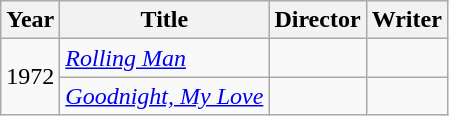<table class="wikitable">
<tr>
<th>Year</th>
<th>Title</th>
<th>Director</th>
<th>Writer</th>
</tr>
<tr>
<td rowspan=2>1972</td>
<td><em><a href='#'>Rolling Man</a></em></td>
<td></td>
<td></td>
</tr>
<tr>
<td><em><a href='#'>Goodnight, My Love</a></em></td>
<td></td>
<td></td>
</tr>
</table>
